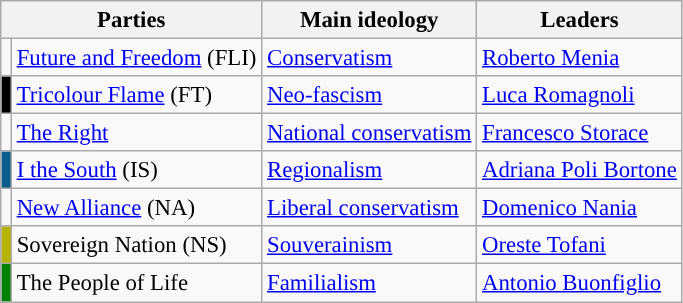<table class="wikitable" style="font-size:95%">
<tr>
<th colspan=2>Parties</th>
<th>Main ideology</th>
<th>Leaders</th>
</tr>
<tr>
<td bgcolor=></td>
<td><a href='#'>Future and Freedom</a> (FLI)</td>
<td><a href='#'>Conservatism</a></td>
<td><a href='#'>Roberto Menia</a></td>
</tr>
<tr>
<td bgcolor=black></td>
<td><a href='#'>Tricolour Flame</a> (FT)</td>
<td><a href='#'>Neo-fascism</a></td>
<td><a href='#'>Luca Romagnoli</a></td>
</tr>
<tr>
<td></td>
<td><a href='#'>The Right</a></td>
<td><a href='#'>National conservatism</a></td>
<td><a href='#'>Francesco Storace</a></td>
</tr>
<tr>
<td bgcolor="#0A5C8A"></td>
<td><a href='#'>I the South</a> (IS)</td>
<td><a href='#'>Regionalism</a></td>
<td><a href='#'>Adriana Poli Bortone</a></td>
</tr>
<tr>
<td></td>
<td><a href='#'>New Alliance</a> (NA)</td>
<td><a href='#'>Liberal conservatism</a></td>
<td><a href='#'>Domenico Nania</a></td>
</tr>
<tr>
<td bgcolor="#b3b300"></td>
<td>Sovereign Nation (NS)</td>
<td><a href='#'>Souverainism</a></td>
<td><a href='#'>Oreste Tofani</a></td>
</tr>
<tr>
<td bgcolor="green"></td>
<td>The People of Life</td>
<td><a href='#'>Familialism</a></td>
<td><a href='#'>Antonio Buonfiglio</a></td>
</tr>
</table>
